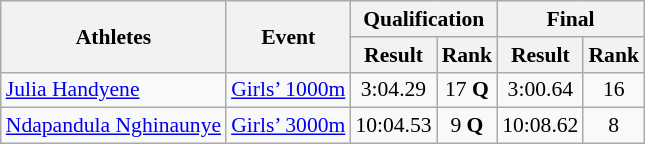<table class="wikitable" border="1" style="font-size:90%">
<tr>
<th rowspan=2>Athletes</th>
<th rowspan=2>Event</th>
<th colspan=2>Qualification</th>
<th colspan=2>Final</th>
</tr>
<tr>
<th>Result</th>
<th>Rank</th>
<th>Result</th>
<th>Rank</th>
</tr>
<tr>
<td><a href='#'>Julia Handyene</a></td>
<td><a href='#'>Girls’ 1000m</a></td>
<td align=center>3:04.29</td>
<td align=center>17 <strong>Q</strong></td>
<td align=center>3:00.64</td>
<td align=center>16</td>
</tr>
<tr>
<td><a href='#'>Ndapandula Nghinaunye</a></td>
<td><a href='#'>Girls’ 3000m</a></td>
<td align=center>10:04.53</td>
<td align=center>9 <strong>Q</strong></td>
<td align=center>10:08.62</td>
<td align=center>8</td>
</tr>
</table>
